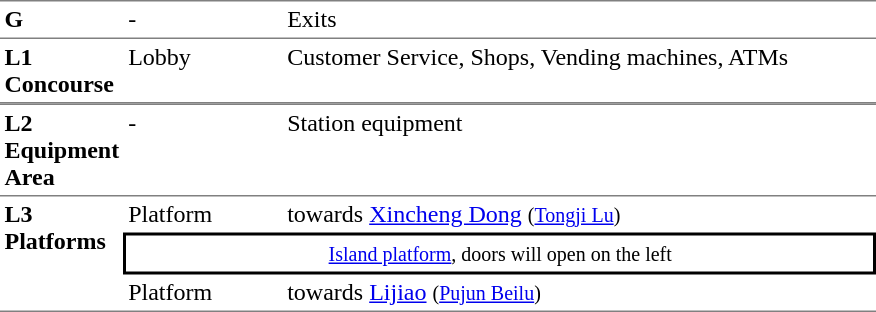<table table border=0 cellspacing=0 cellpadding=3>
<tr>
<td style="border-top:solid 1px gray;" width=50 valign=top><strong>G</strong></td>
<td style="border-top:solid 1px gray;" width=100 valign=top>-</td>
<td style="border-top:solid 1px gray;" width=390 valign=top>Exits</td>
</tr>
<tr>
<td style="border-bottom:solid 1px gray; border-top:solid 1px gray;" valign=top width=50><strong>L1<br>Concourse</strong></td>
<td style="border-bottom:solid 1px gray; border-top:solid 1px gray;" valign=top width=100>Lobby</td>
<td style="border-bottom:solid 1px gray; border-top:solid 1px gray;" valign=top width=390>Customer Service, Shops, Vending machines, ATMs</td>
</tr>
<tr>
<td style="border-bottom:solid 1px gray; border-top:solid 1px gray;" valign=top width=50><strong>L2<br>Equipment Area</strong></td>
<td style="border-bottom:solid 1px gray; border-top:solid 1px gray;" valign=top width=100>-</td>
<td style="border-bottom:solid 1px gray; border-top:solid 1px gray;" valign=top width=390>Station equipment</td>
</tr>
<tr>
<td style="border-bottom:solid 1px gray;" rowspan=4 valign=top><strong>L3<br>Platforms</strong></td>
<td>Platform </td>
<td>  towards <a href='#'>Xincheng Dong</a> <small>(<a href='#'>Tongji Lu</a>)</small></td>
</tr>
<tr>
<td style="border-right:solid 2px black;border-left:solid 2px black;border-top:solid 2px black;border-bottom:solid 2px black;text-align:center;" colspan=2><small><a href='#'>Island platform</a>, doors will open on the left</small></td>
</tr>
<tr>
<td style="border-bottom:solid 1px gray;">Platform </td>
<td style="border-bottom:solid 1px gray;"> towards <a href='#'>Lijiao</a> <small>(<a href='#'>Pujun Beilu</a>)</small> </td>
</tr>
</table>
